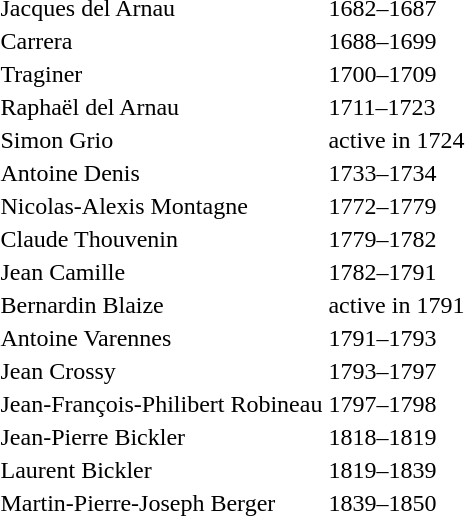<table>
<tr>
<td>Jacques del Arnau</td>
<td>1682–1687</td>
</tr>
<tr>
<td>Carrera</td>
<td>1688–1699</td>
</tr>
<tr>
<td>Traginer</td>
<td>1700–1709</td>
</tr>
<tr>
<td>Raphaël del Arnau</td>
<td>1711–1723</td>
</tr>
<tr>
<td>Simon Grio</td>
<td>active in 1724</td>
</tr>
<tr>
<td>Antoine Denis</td>
<td>1733–1734</td>
</tr>
<tr>
<td>Nicolas-Alexis Montagne</td>
<td>1772–1779</td>
</tr>
<tr>
<td>Claude Thouvenin</td>
<td>1779–1782</td>
</tr>
<tr>
<td>Jean Camille</td>
<td>1782–1791</td>
</tr>
<tr>
<td>Bernardin Blaize</td>
<td>active in 1791</td>
</tr>
<tr>
<td>Antoine Varennes</td>
<td>1791–1793</td>
</tr>
<tr>
<td>Jean Crossy</td>
<td>1793–1797</td>
</tr>
<tr>
<td>Jean-François-Philibert Robineau</td>
<td>1797–1798</td>
</tr>
<tr>
<td>Jean-Pierre Bickler</td>
<td>1818–1819</td>
</tr>
<tr>
<td>Laurent Bickler</td>
<td>1819–1839</td>
</tr>
<tr>
<td>Martin-Pierre-Joseph Berger</td>
<td>1839–1850</td>
</tr>
</table>
